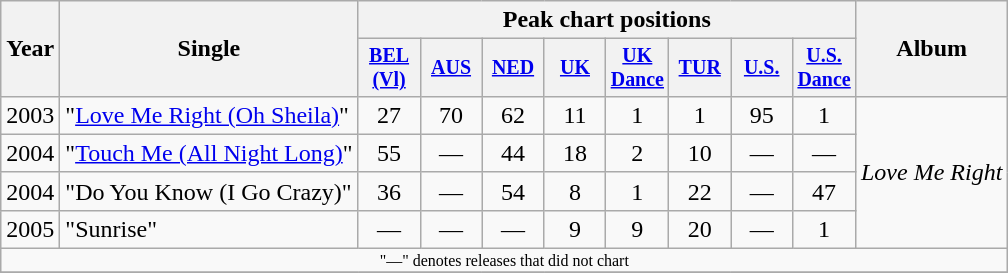<table class="wikitable" style="text-align:center;">
<tr>
<th rowspan="2">Year</th>
<th rowspan="2">Single</th>
<th colspan="8">Peak chart positions</th>
<th rowspan="2">Album</th>
</tr>
<tr style="font-size:smaller;">
<th width="35"><a href='#'>BEL<br>(Vl)</a></th>
<th width="35"><a href='#'>AUS</a><br></th>
<th width="35"><a href='#'>NED</a></th>
<th width="35"><a href='#'>UK</a><br></th>
<th width="35"><a href='#'>UK<br>Dance</a></th>
<th width="35"><a href='#'>TUR</a></th>
<th width="35"><a href='#'>U.S.</a></th>
<th width="35"><a href='#'>U.S.<br>Dance</a></th>
</tr>
<tr>
<td>2003</td>
<td align="left">"<a href='#'>Love Me Right (Oh Sheila)</a>"</td>
<td>27</td>
<td>70</td>
<td>62</td>
<td>11</td>
<td>1</td>
<td>1</td>
<td>95</td>
<td>1</td>
<td align="left" rowspan="4"><em>Love Me Right</em></td>
</tr>
<tr>
<td>2004</td>
<td align="left">"<a href='#'>Touch Me (All Night Long)</a>"</td>
<td>55</td>
<td>—</td>
<td>44</td>
<td>18</td>
<td>2</td>
<td>10</td>
<td>—</td>
<td>—</td>
</tr>
<tr>
<td>2004</td>
<td align="left">"Do You Know (I Go Crazy)"</td>
<td>36</td>
<td>—</td>
<td>54</td>
<td>8</td>
<td>1</td>
<td>22</td>
<td>—</td>
<td>47</td>
</tr>
<tr>
<td>2005</td>
<td align="left">"Sunrise"</td>
<td>—</td>
<td>—</td>
<td>—</td>
<td>9</td>
<td>9</td>
<td>20</td>
<td>—</td>
<td>1</td>
</tr>
<tr>
<td colspan="15" style="font-size:8pt">"—" denotes releases that did not chart</td>
</tr>
<tr>
</tr>
</table>
